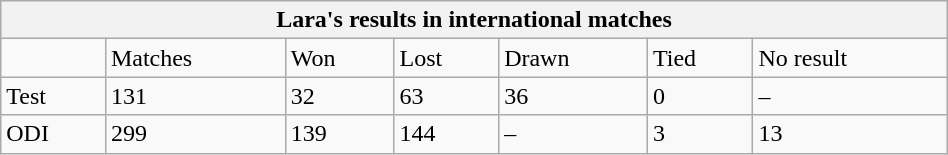<table class="wikitable" style="float:right; margin-left:1em; width:50%;">
<tr>
<th colspan="7"><strong>Lara's results in international matches</strong></th>
</tr>
<tr>
<td> </td>
<td>Matches</td>
<td>Won</td>
<td>Lost</td>
<td>Drawn</td>
<td>Tied</td>
<td>No result</td>
</tr>
<tr>
<td>Test</td>
<td>131</td>
<td>32</td>
<td>63</td>
<td>36</td>
<td>0</td>
<td>–</td>
</tr>
<tr>
<td>ODI</td>
<td>299</td>
<td>139</td>
<td>144</td>
<td>–</td>
<td>3</td>
<td>13</td>
</tr>
</table>
